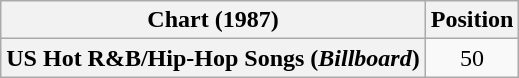<table class="wikitable plainrowheaders" style="text-align:center">
<tr>
<th scope="col">Chart (1987)</th>
<th scope="col">Position</th>
</tr>
<tr>
<th scope="row">US Hot R&B/Hip-Hop Songs (<em>Billboard</em>)</th>
<td>50</td>
</tr>
</table>
